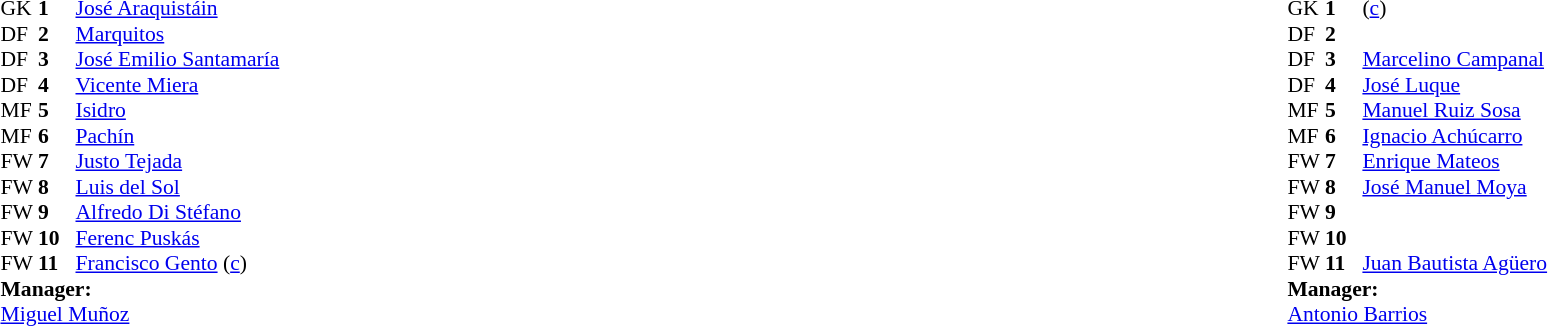<table width="100%">
<tr>
<td valign="top" width="50%"><br><table style="font-size: 90%" cellspacing="0" cellpadding="0">
<tr>
<td colspan="4"></td>
</tr>
<tr>
<th width="25"></th>
<th width="25"></th>
</tr>
<tr>
<td>GK</td>
<td><strong>1</strong></td>
<td> <a href='#'>José Araquistáin</a></td>
</tr>
<tr>
<td>DF</td>
<td><strong>2</strong></td>
<td> <a href='#'>Marquitos</a></td>
</tr>
<tr>
<td>DF</td>
<td><strong>3</strong></td>
<td> <a href='#'>José Emilio Santamaría</a></td>
</tr>
<tr>
<td>DF</td>
<td><strong>4</strong></td>
<td> <a href='#'>Vicente Miera</a></td>
</tr>
<tr>
<td>MF</td>
<td><strong>5</strong></td>
<td> <a href='#'>Isidro</a></td>
</tr>
<tr>
<td>MF</td>
<td><strong>6</strong></td>
<td> <a href='#'>Pachín</a></td>
</tr>
<tr>
<td>FW</td>
<td><strong>7</strong></td>
<td> <a href='#'>Justo Tejada</a></td>
</tr>
<tr>
<td>FW</td>
<td><strong>8</strong></td>
<td> <a href='#'>Luis del Sol</a></td>
</tr>
<tr>
<td>FW</td>
<td><strong>9</strong></td>
<td> <a href='#'>Alfredo Di Stéfano</a></td>
</tr>
<tr>
<td>FW</td>
<td><strong>10</strong></td>
<td> <a href='#'>Ferenc Puskás</a></td>
</tr>
<tr>
<td>FW</td>
<td><strong>11</strong></td>
<td> <a href='#'>Francisco Gento</a> (<a href='#'>c</a>)</td>
</tr>
<tr>
<td colspan=4><strong>Manager:</strong></td>
</tr>
<tr>
<td colspan="4"> <a href='#'>Miguel Muñoz</a></td>
</tr>
</table>
</td>
<td valign="top" width="50%"><br><table style="font-size: 90%" cellspacing="0" cellpadding="0" align=center>
<tr>
<td colspan="4"></td>
</tr>
<tr>
<th width="25"></th>
<th width="25"></th>
</tr>
<tr>
<td>GK</td>
<td><strong>1</strong></td>
<td>  (<a href='#'>c</a>)</td>
</tr>
<tr>
<td>DF</td>
<td><strong>2</strong></td>
<td> </td>
</tr>
<tr>
<td>DF</td>
<td><strong>3</strong></td>
<td> <a href='#'>Marcelino Campanal</a></td>
</tr>
<tr>
<td>DF</td>
<td><strong>4</strong></td>
<td> <a href='#'>José Luque</a></td>
</tr>
<tr>
<td>MF</td>
<td><strong>5</strong></td>
<td> <a href='#'>Manuel Ruiz Sosa</a></td>
</tr>
<tr>
<td>MF</td>
<td><strong>6</strong></td>
<td> <a href='#'>Ignacio Achúcarro</a></td>
</tr>
<tr>
<td>FW</td>
<td><strong>7</strong></td>
<td> <a href='#'>Enrique Mateos</a></td>
</tr>
<tr>
<td>FW</td>
<td><strong>8</strong></td>
<td> <a href='#'>José Manuel Moya</a></td>
</tr>
<tr>
<td>FW</td>
<td><strong>9</strong></td>
<td> </td>
</tr>
<tr>
<td>FW</td>
<td><strong>10</strong></td>
<td> </td>
</tr>
<tr>
<td>FW</td>
<td><strong>11</strong></td>
<td> <a href='#'>Juan Bautista Agüero</a></td>
</tr>
<tr>
<td colspan=4><strong>Manager:</strong></td>
</tr>
<tr>
<td colspan="4"> <a href='#'>Antonio Barrios</a></td>
</tr>
<tr>
</tr>
</table>
</td>
</tr>
</table>
